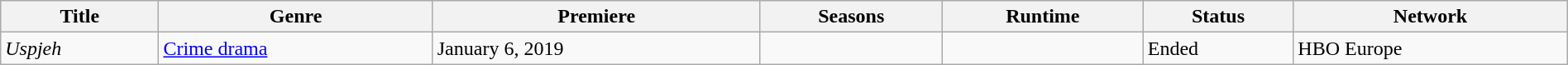<table class="wikitable sortable" style="width:100%">
<tr>
<th>Title</th>
<th>Genre</th>
<th>Premiere</th>
<th>Seasons</th>
<th>Runtime</th>
<th>Status</th>
<th>Network</th>
</tr>
<tr>
<td><em>Uspjeh</em></td>
<td><a href='#'>Crime drama</a></td>
<td>January 6, 2019</td>
<td></td>
<td></td>
<td>Ended</td>
<td>HBO Europe</td>
</tr>
</table>
